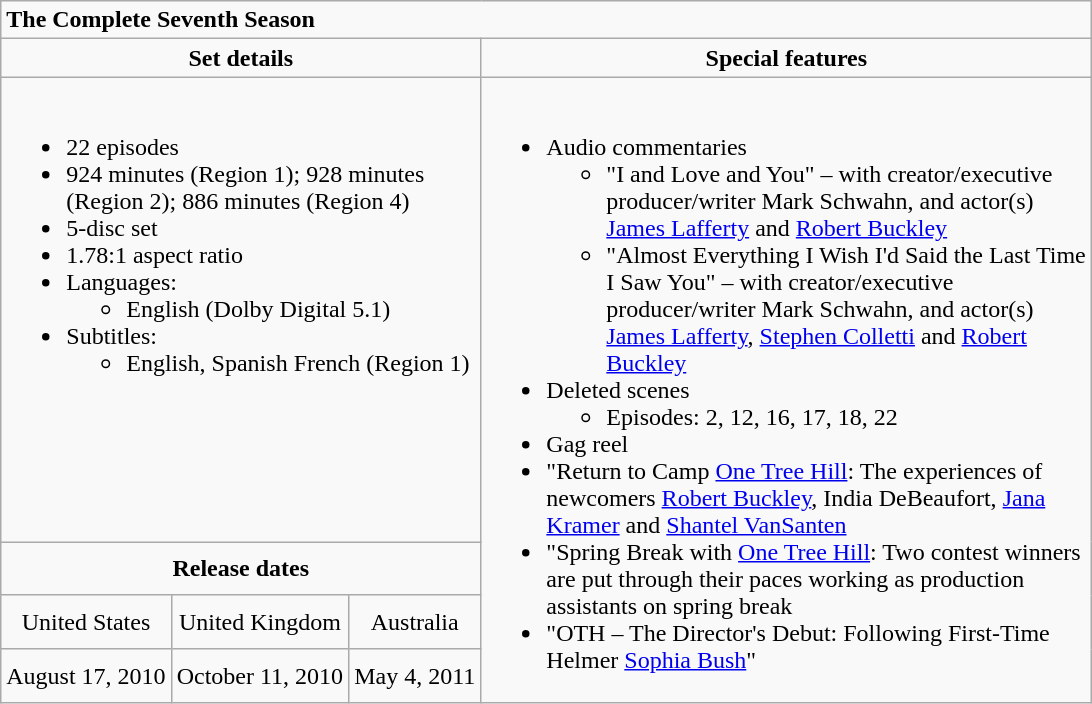<table class="wikitable">
<tr>
<td colspan="6"><strong>The Complete Seventh Season</strong></td>
</tr>
<tr style="text-align:center;">
<td style="width:300px;" colspan="3"><strong>Set details</strong></td>
<td style="width:400px; "><strong>Special features</strong></td>
</tr>
<tr valign="top">
<td colspan="3"  style="text-align:left; width:300px;"><br><ul><li>22 episodes</li><li>924 minutes (Region 1); 928 minutes (Region 2); 886 minutes (Region 4)</li><li>5-disc set</li><li>1.78:1 aspect ratio</li><li>Languages:<ul><li>English (Dolby Digital 5.1)</li></ul></li><li>Subtitles:<ul><li>English, Spanish French (Region 1)</li></ul></li></ul></td>
<td rowspan="4"  style="text-align:left; width:400px;"><br><ul><li>Audio commentaries<ul><li>"I and Love and You" – with creator/executive producer/writer Mark Schwahn, and actor(s) <a href='#'>James Lafferty</a> and <a href='#'>Robert Buckley</a></li><li>"Almost Everything I Wish I'd Said the Last Time I Saw You" – with creator/executive producer/writer Mark Schwahn, and actor(s) <a href='#'>James Lafferty</a>, <a href='#'>Stephen Colletti</a> and <a href='#'>Robert Buckley</a></li></ul></li><li>Deleted scenes<ul><li>Episodes: 2, 12, 16, 17, 18, 22</li></ul></li><li>Gag reel</li><li>"Return to Camp <a href='#'>One Tree Hill</a>: The experiences of newcomers <a href='#'>Robert Buckley</a>, India DeBeaufort, <a href='#'>Jana Kramer</a> and <a href='#'>Shantel VanSanten</a></li><li>"Spring Break with <a href='#'>One Tree Hill</a>: Two contest winners are put through their paces working as production assistants on spring break</li><li>"OTH – The Director's Debut: Following First-Time Helmer <a href='#'>Sophia Bush</a>"</li></ul></td>
</tr>
<tr>
<td colspan="3" style="text-align:center;"><strong>Release dates</strong></td>
</tr>
<tr style="text-align:center;">
<td>United States</td>
<td>United Kingdom</td>
<td>Australia</td>
</tr>
<tr style="text-align:center;">
<td>August 17, 2010</td>
<td>October 11, 2010</td>
<td>May 4, 2011</td>
</tr>
</table>
